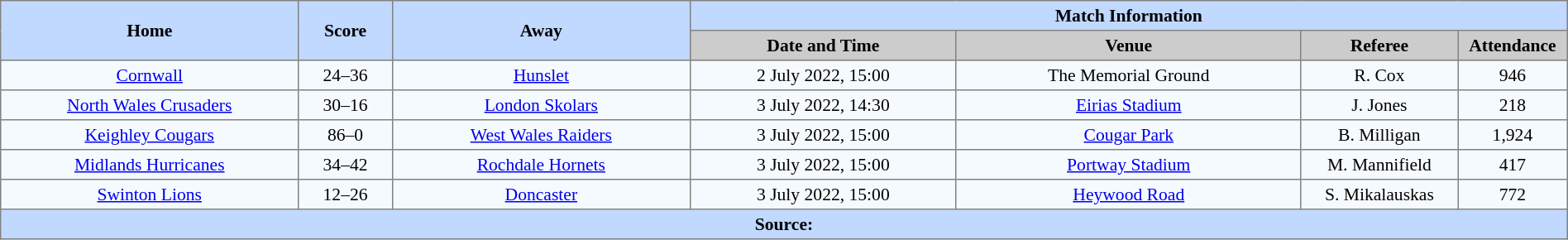<table border=1 style="border-collapse:collapse; font-size:90%; text-align:center;" cellpadding=3 cellspacing=0 width=100%>
<tr bgcolor=#C1D8FF>
<th scope="col" rowspan=2 width=19%>Home</th>
<th scope="col" rowspan=2 width=6%>Score</th>
<th scope="col" rowspan=2 width=19%>Away</th>
<th colspan=4>Match Information</th>
</tr>
<tr bgcolor=#CCCCCC>
<th scope="col" width=17%>Date and Time</th>
<th scope="col" width=22%>Venue</th>
<th scope="col" width=10%>Referee</th>
<th scope="col" width=7%>Attendance</th>
</tr>
<tr bgcolor=#F5FAFF>
<td> <a href='#'>Cornwall</a></td>
<td>24–36</td>
<td> <a href='#'>Hunslet</a></td>
<td>2 July 2022, 15:00</td>
<td>The Memorial Ground</td>
<td>R. Cox</td>
<td>946</td>
</tr>
<tr bgcolor=#F5FAFF>
<td> <a href='#'>North Wales Crusaders</a></td>
<td>30–16</td>
<td> <a href='#'>London Skolars</a></td>
<td>3 July 2022, 14:30</td>
<td><a href='#'>Eirias Stadium</a></td>
<td>J. Jones</td>
<td>218</td>
</tr>
<tr bgcolor=#F5FAFF>
<td> <a href='#'>Keighley Cougars</a></td>
<td>86–0</td>
<td> <a href='#'>West Wales Raiders</a></td>
<td>3 July 2022, 15:00</td>
<td><a href='#'>Cougar Park</a></td>
<td>B. Milligan</td>
<td>1,924</td>
</tr>
<tr bgcolor=#F5FAFF>
<td> <a href='#'>Midlands Hurricanes</a></td>
<td>34–42</td>
<td> <a href='#'>Rochdale Hornets</a></td>
<td>3 July 2022, 15:00</td>
<td><a href='#'>Portway Stadium</a></td>
<td>M. Mannifield</td>
<td>417</td>
</tr>
<tr bgcolor=#F5FAFF>
<td> <a href='#'>Swinton Lions</a></td>
<td>12–26</td>
<td> <a href='#'>Doncaster</a></td>
<td>3 July 2022, 15:00</td>
<td><a href='#'>Heywood Road</a></td>
<td>S. Mikalauskas</td>
<td>772</td>
</tr>
<tr style="background:#c1d8ff;">
<th colspan=7>Source:</th>
</tr>
</table>
